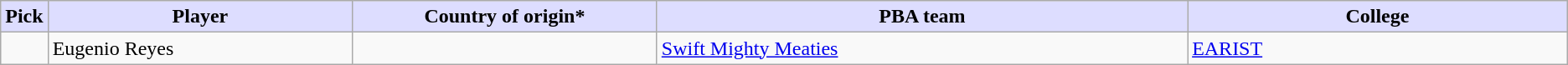<table class="wikitable">
<tr>
<th style="background:#DDDDFF;">Pick</th>
<th style="background:#DDDDFF;" width="20%">Player</th>
<th style="background:#DDDDFF;" width="20%">Country of origin*</th>
<th style="background:#DDDDFF;" width="35%">PBA team</th>
<th style="background:#DDDDFF;" width="25%">College</th>
</tr>
<tr>
<td align=center></td>
<td>Eugenio Reyes</td>
<td></td>
<td><a href='#'>Swift Mighty Meaties</a></td>
<td><a href='#'>EARIST</a></td>
</tr>
</table>
